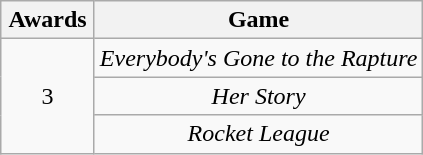<table class="wikitable" style="text-align:center;">
<tr>
<th width="55">Awards</th>
<th align="center">Game</th>
</tr>
<tr>
<td rowspan=3 style="text-align:center">3</td>
<td><em>Everybody's Gone to the Rapture</em></td>
</tr>
<tr>
<td><em>Her Story</em></td>
</tr>
<tr>
<td><em>Rocket League</em></td>
</tr>
</table>
